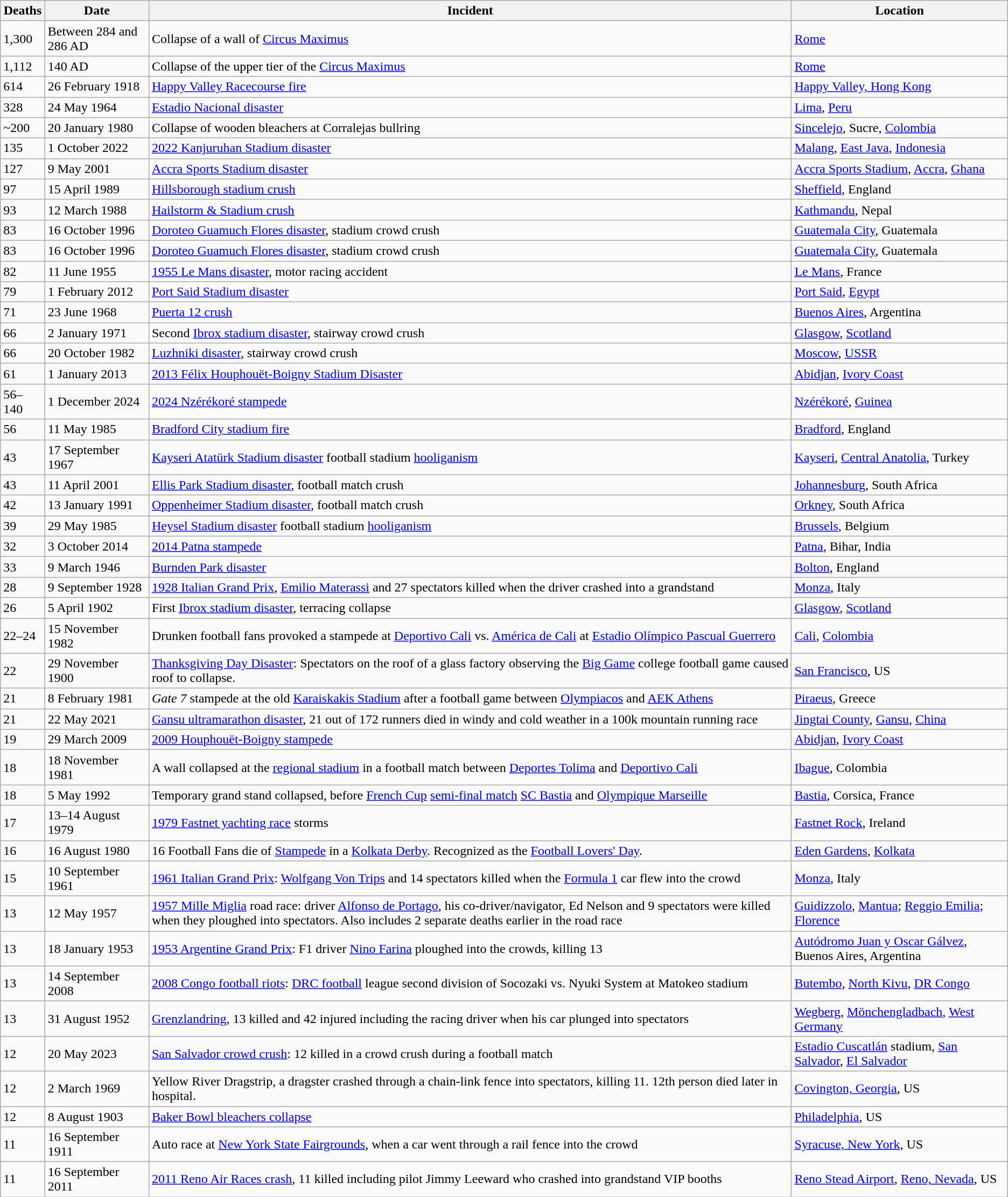<table class="wikitable sortable">
<tr>
<th data-sort-type="number">Deaths</th>
<th data-sort-type="date">Date</th>
<th class="unsortable">Incident</th>
<th>Location</th>
</tr>
<tr>
<td>1,300</td>
<td data-sort-value="1 January 285">Between 284 and 286 AD</td>
<td>Collapse of a wall of <a href='#'>Circus Maximus</a></td>
<td><a href='#'>Rome</a></td>
</tr>
<tr>
<td>1,112</td>
<td data-sort-value="1 January 140">140 AD</td>
<td>Collapse of the upper tier of the <a href='#'>Circus Maximus</a></td>
<td><a href='#'>Rome</a></td>
</tr>
<tr>
<td>614</td>
<td data-sort-value="1 January 1918">26 February 1918</td>
<td><a href='#'>Happy Valley Racecourse fire</a></td>
<td><a href='#'>Happy Valley, Hong Kong</a></td>
</tr>
<tr>
<td>328</td>
<td data-sort-value="1 January 1964">24 May 1964</td>
<td><a href='#'>Estadio Nacional disaster</a></td>
<td><a href='#'>Lima</a>, <a href='#'>Peru</a></td>
</tr>
<tr>
<td data-sort-value="200">~200</td>
<td data-sort-value="1 January 1980">20 January 1980</td>
<td>Collapse of wooden bleachers at Corralejas bullring</td>
<td><a href='#'>Sincelejo</a>, Sucre, <a href='#'>Colombia</a></td>
</tr>
<tr>
<td>135</td>
<td data-sort-value="1 January 2022">1 October 2022</td>
<td><a href='#'>2022 Kanjuruhan Stadium disaster</a></td>
<td><a href='#'>Malang</a>, <a href='#'>East Java</a>, <a href='#'>Indonesia</a></td>
</tr>
<tr>
<td>127</td>
<td data-sort-value="1 January 2001">9 May 2001</td>
<td><a href='#'>Accra Sports Stadium disaster</a></td>
<td><a href='#'>Accra Sports Stadium</a>, <a href='#'>Accra</a>, <a href='#'>Ghana</a></td>
</tr>
<tr>
<td>97</td>
<td data-sort-value="1 January 1989">15 April 1989</td>
<td><a href='#'>Hillsborough stadium crush</a></td>
<td><a href='#'>Sheffield</a>, England</td>
</tr>
<tr>
<td>93</td>
<td data-sort-value="1 January 1988">12 March 1988</td>
<td><a href='#'>Hailstorm & Stadium crush</a></td>
<td><a href='#'>Kathmandu</a>, Nepal</td>
</tr>
<tr>
<td>83</td>
<td data-sort-value="16 October 1996">16 October 1996</td>
<td><a href='#'>Doroteo Guamuch Flores disaster</a>, stadium crowd crush</td>
<td><a href='#'>Guatemala City</a>, Guatemala</td>
</tr>
<tr>
<td>83</td>
<td data-sort-value="16 October 1996">16 October 1996</td>
<td><a href='#'>Doroteo Guamuch Flores disaster</a>, stadium crowd crush</td>
<td><a href='#'>Guatemala City</a>, Guatemala</td>
</tr>
<tr>
<td>82</td>
<td data-sort-value="1 January 1955">11 June 1955</td>
<td><a href='#'>1955 Le Mans disaster</a>, motor racing accident</td>
<td><a href='#'>Le Mans</a>, France</td>
</tr>
<tr>
<td>79</td>
<td data-sort-value="1 January 2012">1 February 2012</td>
<td><a href='#'>Port Said Stadium disaster</a></td>
<td><a href='#'>Port Said</a>, <a href='#'>Egypt</a></td>
</tr>
<tr>
<td>71</td>
<td data-sort-value="1 January 1968">23 June 1968</td>
<td><a href='#'>Puerta 12 crush</a></td>
<td><a href='#'>Buenos Aires</a>, Argentina</td>
</tr>
<tr>
<td>66</td>
<td data-sort-value="1 January 1971">2 January 1971</td>
<td>Second <a href='#'>Ibrox stadium disaster</a>, stairway crowd crush</td>
<td><a href='#'>Glasgow</a>, <a href='#'>Scotland</a></td>
</tr>
<tr>
<td>66</td>
<td data-sort-value="1 January 1982">20 October 1982</td>
<td><a href='#'>Luzhniki disaster</a>, stairway crowd crush</td>
<td><a href='#'>Moscow</a>, <a href='#'>USSR</a></td>
</tr>
<tr>
<td>61</td>
<td data-sort-value="1 January 2013">1 January 2013</td>
<td><a href='#'>2013 Félix Houphouët-Boigny Stadium Disaster</a></td>
<td><a href='#'>Abidjan</a>, <a href='#'>Ivory Coast</a></td>
</tr>
<tr>
<td data-sort-value="57">56–140</td>
<td data-sort-value="1 January 2024">1 December 2024</td>
<td><a href='#'>2024 Nzérékoré stampede</a></td>
<td><a href='#'>Nzérékoré</a>, <a href='#'>Guinea</a></td>
</tr>
<tr>
<td>56</td>
<td data-sort-value="1 January 1985">11 May 1985</td>
<td><a href='#'>Bradford City stadium fire</a></td>
<td><a href='#'>Bradford</a>, England</td>
</tr>
<tr>
<td>43</td>
<td data-sort-value="1 January 1967">17 September 1967</td>
<td><a href='#'>Kayseri Atatürk Stadium disaster</a> football stadium <a href='#'>hooliganism</a></td>
<td><a href='#'>Kayseri</a>, <a href='#'>Central Anatolia</a>, Turkey</td>
</tr>
<tr>
<td>43</td>
<td data-sort-value="1 January 2001">11 April 2001</td>
<td><a href='#'>Ellis Park Stadium disaster</a>, football match crush</td>
<td><a href='#'>Johannesburg</a>, South Africa</td>
</tr>
<tr>
<td>42</td>
<td data-sort-value="1 January 1991">13 January 1991</td>
<td><a href='#'>Oppenheimer Stadium disaster</a>, football match crush</td>
<td><a href='#'>Orkney</a>, South Africa</td>
</tr>
<tr>
<td>39</td>
<td data-sort-value="1 January 1985">29 May 1985</td>
<td><a href='#'>Heysel Stadium disaster</a> football stadium <a href='#'>hooliganism</a></td>
<td><a href='#'>Brussels</a>, Belgium</td>
</tr>
<tr>
<td>32</td>
<td data-sort-value="1 January 2014">3 October 2014</td>
<td><a href='#'>2014 Patna stampede</a></td>
<td><a href='#'>Patna</a>, Bihar, India</td>
</tr>
<tr>
<td>33</td>
<td data-sort-value="1 January 1946">9 March 1946</td>
<td><a href='#'>Burnden Park disaster</a></td>
<td><a href='#'>Bolton</a>, England</td>
</tr>
<tr>
<td>28</td>
<td data-sort-value="1 January 1928">9 September 1928</td>
<td><a href='#'>1928 Italian Grand Prix</a>, <a href='#'>Emilio Materassi</a> and 27 spectators killed when the driver crashed into a grandstand</td>
<td><a href='#'>Monza</a>, Italy</td>
</tr>
<tr>
<td>26</td>
<td data-sort-value="1 January 1902">5 April 1902</td>
<td>First <a href='#'>Ibrox stadium disaster</a>, terracing collapse</td>
<td><a href='#'>Glasgow</a>, <a href='#'>Scotland</a></td>
</tr>
<tr>
<td data-sort-value="23">22–24</td>
<td data-sort-value="1 January 1982">15 November 1982</td>
<td>Drunken football fans provoked a stampede at <a href='#'>Deportivo Cali</a> vs. <a href='#'>América de Cali</a> at <a href='#'>Estadio Olímpico Pascual Guerrero</a></td>
<td><a href='#'>Cali</a>, <a href='#'>Colombia</a></td>
</tr>
<tr>
<td>22</td>
<td data-sort-value="1 January 1900">29 November 1900</td>
<td><a href='#'>Thanksgiving Day Disaster</a>: Spectators on the roof of a glass factory observing the <a href='#'>Big Game</a> college football game caused roof to collapse.</td>
<td><a href='#'>San Francisco</a>, US</td>
</tr>
<tr>
<td>21</td>
<td data-sort-value="1 January 1981">8 February 1981</td>
<td><em>Gate 7</em> stampede at the old <a href='#'>Karaiskakis Stadium</a> after a football game between <a href='#'>Olympiacos</a> and <a href='#'>AEK Athens</a></td>
<td><a href='#'>Piraeus</a>, Greece</td>
</tr>
<tr>
<td>21</td>
<td data-sort-value="1 January 2021">22 May 2021</td>
<td><a href='#'>Gansu ultramarathon disaster</a>, 21 out of 172 runners died in windy and cold weather in a 100k mountain running race</td>
<td><a href='#'>Jingtai County</a>, <a href='#'>Gansu</a>, <a href='#'>China</a></td>
</tr>
<tr>
<td>19</td>
<td data-sort-value="1 January 2009">29 March 2009</td>
<td><a href='#'>2009 Houphouët-Boigny stampede</a></td>
<td><a href='#'>Abidjan</a>, <a href='#'>Ivory Coast</a></td>
</tr>
<tr>
<td>18</td>
<td data-sort-value="1 January 1981">18 November 1981</td>
<td>A wall collapsed at the <a href='#'>regional stadium</a> in a football match between <a href='#'>Deportes Tolima</a> and <a href='#'>Deportivo Cali</a></td>
<td><a href='#'>Ibague</a>, Colombia</td>
</tr>
<tr>
<td>18</td>
<td data-sort-value="1 January 1992">5 May 1992</td>
<td>Temporary grand stand collapsed, before <a href='#'>French Cup</a> <a href='#'>semi-final match</a> <a href='#'>SC Bastia</a> and <a href='#'>Olympique Marseille</a></td>
<td><a href='#'>Bastia</a>, Corsica, France</td>
</tr>
<tr>
<td>17</td>
<td data-sort-value="1 January 1979">13–14 August 1979</td>
<td><a href='#'>1979 Fastnet yachting race</a> storms</td>
<td><a href='#'>Fastnet Rock</a>, Ireland</td>
</tr>
<tr>
<td>16</td>
<td data-sort-value="1 January 1980">16 August 1980</td>
<td>16 Football Fans die of <a href='#'>Stampede</a> in a <a href='#'>Kolkata Derby</a>. Recognized as the <a href='#'>Football Lovers' Day</a>.</td>
<td><a href='#'>Eden Gardens</a>, <a href='#'>Kolkata</a></td>
</tr>
<tr>
<td>15</td>
<td data-sort-value="1 January 1961">10 September 1961</td>
<td><a href='#'>1961 Italian Grand Prix</a>: <a href='#'>Wolfgang Von Trips</a> and 14 spectators killed when the <a href='#'>Formula 1</a> car flew into the crowd</td>
<td><a href='#'>Monza</a>, Italy</td>
</tr>
<tr>
<td>13</td>
<td data-sort-value="1 January 1957">12 May 1957</td>
<td><a href='#'>1957 Mille Miglia</a> road race: driver <a href='#'>Alfonso de Portago</a>, his co-driver/navigator, Ed Nelson and 9 spectators were killed when they ploughed into spectators. Also includes 2 separate deaths earlier in the road race</td>
<td><a href='#'>Guidizzolo</a>, <a href='#'>Mantua</a>; <a href='#'>Reggio Emilia</a>; <a href='#'>Florence</a></td>
</tr>
<tr>
<td>13</td>
<td data-sort-value="1 January 1953">18 January 1953</td>
<td><a href='#'>1953 Argentine Grand Prix</a>: F1 driver <a href='#'>Nino Farina</a> ploughed into the crowds, killing 13</td>
<td><a href='#'>Autódromo Juan y Oscar Gálvez</a>, Buenos Aires, Argentina</td>
</tr>
<tr>
<td>13</td>
<td data-sort-value="1 January 2008">14 September 2008</td>
<td><a href='#'>2008 Congo football riots</a>: <a href='#'>DRC football</a> league second division of Socozaki vs. Nyuki System at Matokeo stadium</td>
<td><a href='#'>Butembo</a>, <a href='#'>North Kivu</a>, <a href='#'>DR Congo</a></td>
</tr>
<tr>
<td>13</td>
<td data-sort-value="1 January 1952">31 August 1952</td>
<td><a href='#'>Grenzlandring</a>, 13 killed and 42 injured including the racing driver when his car plunged into spectators</td>
<td><a href='#'>Wegberg</a>, <a href='#'>Mönchengladbach</a>, <a href='#'>West Germany</a></td>
</tr>
<tr>
<td>12</td>
<td data-sort-value="1 January 2023">20 May 2023</td>
<td><a href='#'>San Salvador crowd crush</a>: 12 killed in a crowd crush during a football match</td>
<td><a href='#'>Estadio Cuscatlán</a> stadium, <a href='#'>San Salvador</a>, <a href='#'>El Salvador</a></td>
</tr>
<tr>
<td>12</td>
<td data-sort-value="1 January 1969">2 March 1969</td>
<td>Yellow River Dragstrip, a dragster crashed through a chain-link fence into spectators, killing 11. 12th person died later in hospital.</td>
<td><a href='#'>Covington, Georgia</a>, US</td>
</tr>
<tr>
<td>12</td>
<td data-sort-value="1 January 1903">8 August 1903</td>
<td><a href='#'>Baker Bowl bleachers collapse</a></td>
<td><a href='#'>Philadelphia</a>, US</td>
</tr>
<tr>
<td>11</td>
<td data-sort-value="1 January 1911">16 September 1911</td>
<td>Auto race at <a href='#'>New York State Fairgrounds</a>, when a car went through a rail fence into the crowd</td>
<td><a href='#'>Syracuse, New York</a>, US</td>
</tr>
<tr>
<td>11</td>
<td data-sort-value="1 January 2011">16 September 2011</td>
<td><a href='#'>2011 Reno Air Races crash</a>, 11 killed including pilot Jimmy Leeward who crashed into grandstand VIP booths</td>
<td><a href='#'>Reno Stead Airport</a>, <a href='#'>Reno, Nevada</a>, US</td>
</tr>
</table>
